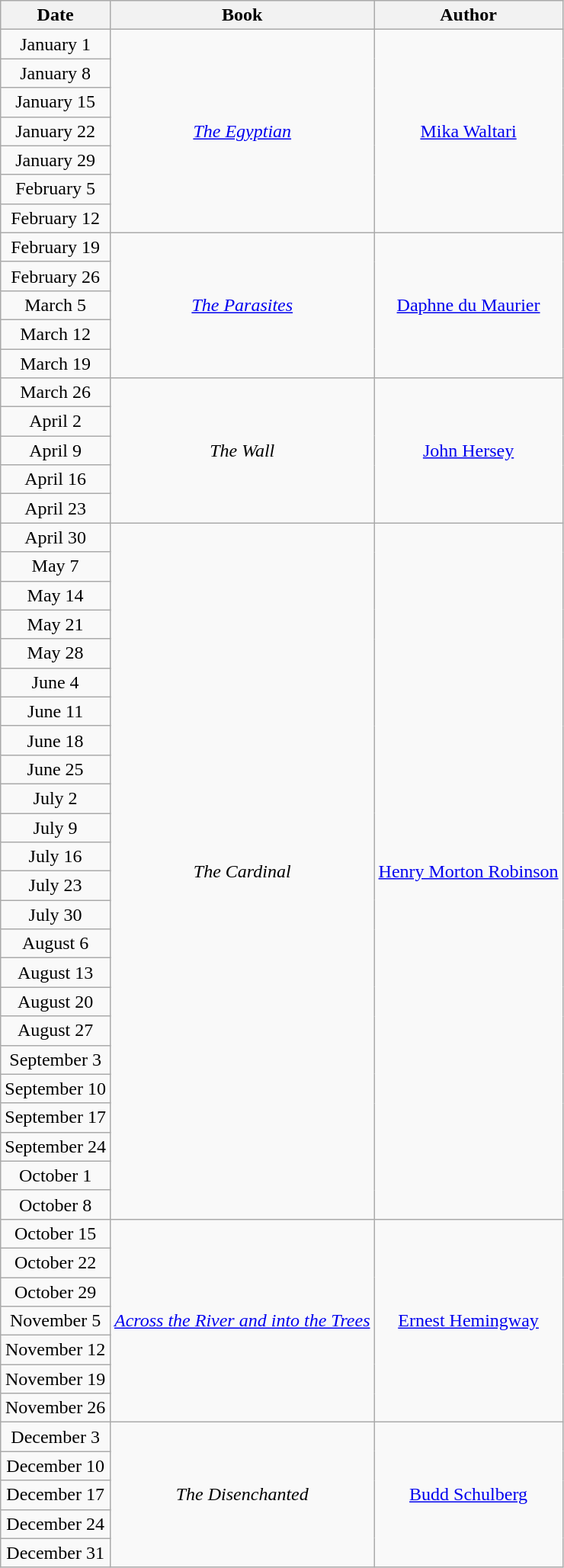<table class="wikitable sortable" style="text-align: center">
<tr>
<th>Date</th>
<th>Book</th>
<th>Author</th>
</tr>
<tr>
<td>January 1</td>
<td rowspan=7><em><a href='#'>The Egyptian</a></em></td>
<td rowspan=7><a href='#'>Mika Waltari</a></td>
</tr>
<tr>
<td>January 8</td>
</tr>
<tr>
<td>January 15</td>
</tr>
<tr>
<td>January 22</td>
</tr>
<tr>
<td>January 29</td>
</tr>
<tr>
<td>February 5</td>
</tr>
<tr>
<td>February 12</td>
</tr>
<tr>
<td>February 19</td>
<td rowspan=5><em><a href='#'>The Parasites</a></em></td>
<td rowspan=5><a href='#'>Daphne du Maurier</a></td>
</tr>
<tr>
<td>February 26</td>
</tr>
<tr>
<td>March 5</td>
</tr>
<tr>
<td>March 12</td>
</tr>
<tr>
<td>March 19</td>
</tr>
<tr>
<td>March 26</td>
<td rowspan=5><em>The Wall</em></td>
<td rowspan=5><a href='#'>John Hersey</a></td>
</tr>
<tr>
<td>April 2</td>
</tr>
<tr>
<td>April 9</td>
</tr>
<tr>
<td>April 16</td>
</tr>
<tr>
<td>April 23</td>
</tr>
<tr>
<td>April 30</td>
<td rowspan=24><em>The Cardinal</em></td>
<td rowspan=24><a href='#'>Henry Morton Robinson</a></td>
</tr>
<tr>
<td>May 7</td>
</tr>
<tr>
<td>May 14</td>
</tr>
<tr>
<td>May 21</td>
</tr>
<tr>
<td>May 28</td>
</tr>
<tr>
<td>June 4</td>
</tr>
<tr>
<td>June 11</td>
</tr>
<tr>
<td>June 18</td>
</tr>
<tr>
<td>June 25</td>
</tr>
<tr>
<td>July 2</td>
</tr>
<tr>
<td>July 9</td>
</tr>
<tr>
<td>July 16</td>
</tr>
<tr>
<td>July 23</td>
</tr>
<tr>
<td>July 30</td>
</tr>
<tr>
<td>August 6</td>
</tr>
<tr>
<td>August 13</td>
</tr>
<tr>
<td>August 20</td>
</tr>
<tr>
<td>August 27</td>
</tr>
<tr>
<td>September 3</td>
</tr>
<tr>
<td>September 10</td>
</tr>
<tr>
<td>September 17</td>
</tr>
<tr>
<td>September 24</td>
</tr>
<tr>
<td>October 1</td>
</tr>
<tr>
<td>October 8</td>
</tr>
<tr>
<td>October 15</td>
<td rowspan=7><em><a href='#'>Across the River and into the Trees</a></em></td>
<td rowspan=7><a href='#'>Ernest Hemingway</a></td>
</tr>
<tr>
<td>October 22</td>
</tr>
<tr>
<td>October 29</td>
</tr>
<tr>
<td>November 5</td>
</tr>
<tr>
<td>November 12</td>
</tr>
<tr>
<td>November 19</td>
</tr>
<tr>
<td>November 26</td>
</tr>
<tr>
<td>December 3</td>
<td rowspan=5><em>The Disenchanted</em></td>
<td rowspan=5><a href='#'>Budd Schulberg</a></td>
</tr>
<tr>
<td>December 10</td>
</tr>
<tr>
<td>December 17</td>
</tr>
<tr>
<td>December 24</td>
</tr>
<tr>
<td>December 31</td>
</tr>
</table>
